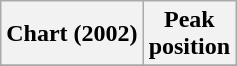<table class="wikitable sortable plainrowheaders" style="text-align:center;">
<tr>
<th>Chart (2002)</th>
<th>Peak<br>position</th>
</tr>
<tr>
</tr>
</table>
